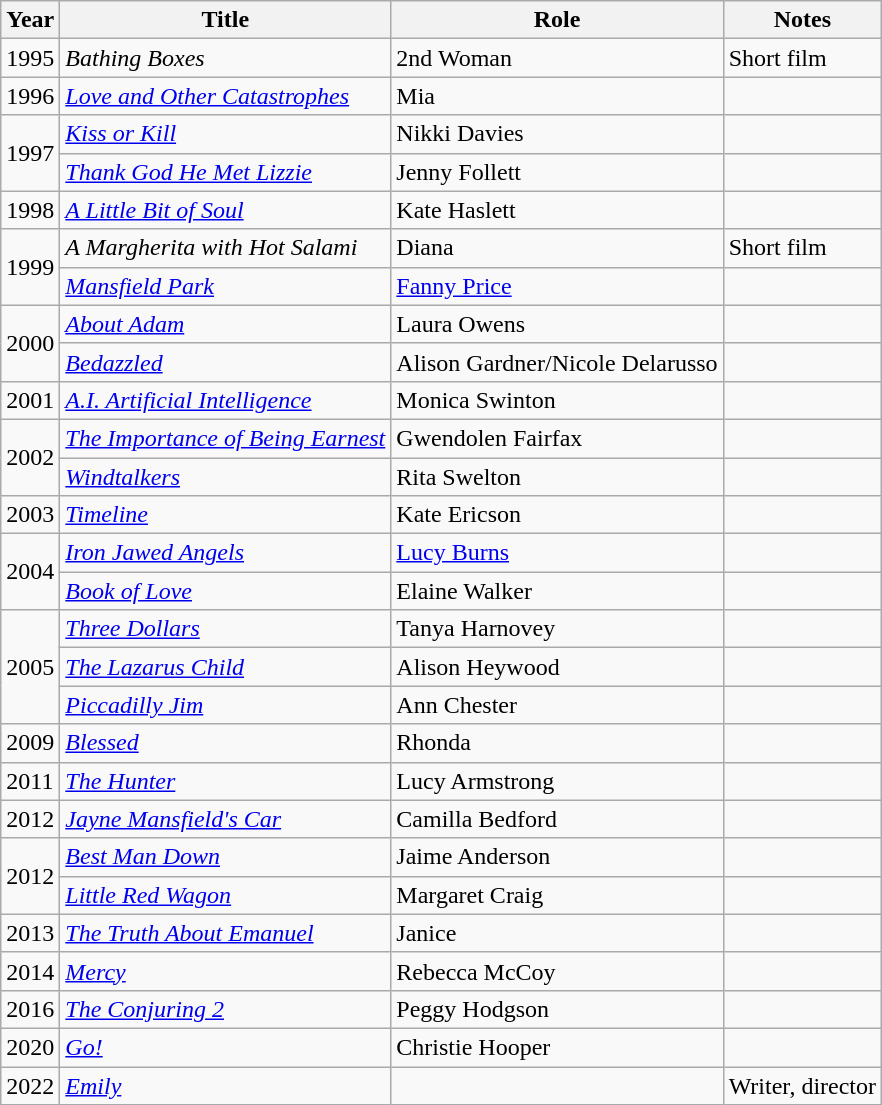<table class="wikitable sortable">
<tr>
<th>Year</th>
<th>Title</th>
<th>Role</th>
<th class="unsortable">Notes</th>
</tr>
<tr>
<td>1995</td>
<td><em>Bathing Boxes</em></td>
<td>2nd Woman</td>
<td>Short film</td>
</tr>
<tr>
<td>1996</td>
<td><em><a href='#'>Love and Other Catastrophes</a></em></td>
<td>Mia</td>
<td></td>
</tr>
<tr>
<td rowspan="2">1997</td>
<td><em><a href='#'>Kiss or Kill</a></em></td>
<td>Nikki Davies</td>
<td></td>
</tr>
<tr>
<td><em><a href='#'>Thank God He Met Lizzie</a></em></td>
<td>Jenny Follett</td>
<td></td>
</tr>
<tr>
<td>1998</td>
<td><em><a href='#'>A Little Bit of Soul</a></em></td>
<td>Kate Haslett</td>
<td></td>
</tr>
<tr>
<td rowspan="2">1999</td>
<td><em>A Margherita with Hot Salami</em></td>
<td>Diana</td>
<td>Short film</td>
</tr>
<tr>
<td><em><a href='#'>Mansfield Park</a></em></td>
<td><a href='#'>Fanny Price</a></td>
<td></td>
</tr>
<tr>
<td rowspan="2">2000</td>
<td><em><a href='#'>About Adam</a></em></td>
<td>Laura Owens</td>
<td></td>
</tr>
<tr>
<td><em><a href='#'>Bedazzled</a></em></td>
<td>Alison Gardner/Nicole Delarusso</td>
<td></td>
</tr>
<tr>
<td>2001</td>
<td><em><a href='#'>A.I. Artificial Intelligence</a></em></td>
<td>Monica Swinton</td>
<td></td>
</tr>
<tr>
<td rowspan="2">2002</td>
<td><em><a href='#'>The Importance of Being Earnest</a></em></td>
<td>Gwendolen Fairfax</td>
<td></td>
</tr>
<tr>
<td><em><a href='#'>Windtalkers</a></em></td>
<td>Rita Swelton</td>
<td></td>
</tr>
<tr>
<td>2003</td>
<td><em><a href='#'>Timeline</a></em></td>
<td>Kate Ericson</td>
<td></td>
</tr>
<tr>
<td rowspan="2">2004</td>
<td><em><a href='#'>Iron Jawed Angels</a></em></td>
<td><a href='#'>Lucy Burns</a></td>
<td></td>
</tr>
<tr>
<td><em><a href='#'>Book of Love</a></em></td>
<td>Elaine Walker</td>
<td></td>
</tr>
<tr>
<td rowspan="3">2005</td>
<td><em><a href='#'>Three Dollars</a></em></td>
<td>Tanya Harnovey</td>
<td></td>
</tr>
<tr>
<td><em><a href='#'>The Lazarus Child</a></em></td>
<td>Alison Heywood</td>
<td></td>
</tr>
<tr>
<td><em><a href='#'>Piccadilly Jim</a></em></td>
<td>Ann Chester</td>
<td></td>
</tr>
<tr>
<td>2009</td>
<td><em><a href='#'>Blessed</a></em></td>
<td>Rhonda</td>
<td></td>
</tr>
<tr>
<td>2011</td>
<td><em><a href='#'>The Hunter</a></em></td>
<td>Lucy Armstrong</td>
<td></td>
</tr>
<tr>
<td>2012</td>
<td><em><a href='#'>Jayne Mansfield's Car</a></em></td>
<td>Camilla Bedford</td>
<td></td>
</tr>
<tr>
<td rowspan="2">2012</td>
<td><em><a href='#'>Best Man Down</a></em></td>
<td>Jaime Anderson</td>
<td></td>
</tr>
<tr>
<td><em><a href='#'>Little Red Wagon</a></em></td>
<td>Margaret Craig</td>
<td></td>
</tr>
<tr>
<td>2013</td>
<td><em><a href='#'>The Truth About Emanuel</a></em></td>
<td>Janice</td>
<td></td>
</tr>
<tr>
<td>2014</td>
<td><em><a href='#'>Mercy</a></em></td>
<td>Rebecca McCoy</td>
<td></td>
</tr>
<tr>
<td>2016</td>
<td><em><a href='#'>The Conjuring 2</a></em></td>
<td>Peggy Hodgson</td>
<td></td>
</tr>
<tr>
<td>2020</td>
<td><a href='#'><em>Go!</em></a></td>
<td>Christie Hooper</td>
<td></td>
</tr>
<tr>
<td>2022</td>
<td><em><a href='#'>Emily</a></em></td>
<td></td>
<td>Writer, director</td>
</tr>
</table>
